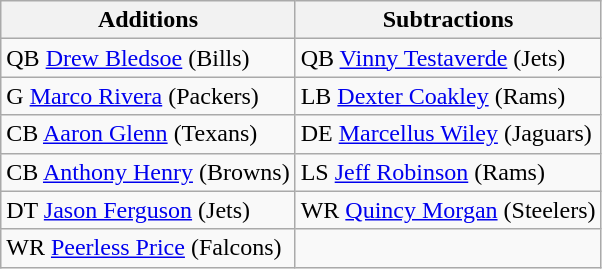<table class="wikitable">
<tr>
<th>Additions</th>
<th>Subtractions</th>
</tr>
<tr>
<td>QB <a href='#'>Drew Bledsoe</a> (Bills)</td>
<td>QB <a href='#'>Vinny Testaverde</a> (Jets)</td>
</tr>
<tr>
<td>G <a href='#'>Marco Rivera</a> (Packers)</td>
<td>LB <a href='#'>Dexter Coakley</a> (Rams)</td>
</tr>
<tr>
<td>CB <a href='#'>Aaron Glenn</a> (Texans)</td>
<td>DE <a href='#'>Marcellus Wiley</a> (Jaguars)</td>
</tr>
<tr>
<td>CB <a href='#'>Anthony Henry</a> (Browns)</td>
<td>LS <a href='#'>Jeff Robinson</a> (Rams)</td>
</tr>
<tr>
<td>DT <a href='#'>Jason Ferguson</a> (Jets)</td>
<td>WR <a href='#'>Quincy Morgan</a> (Steelers)</td>
</tr>
<tr>
<td>WR <a href='#'>Peerless Price</a> (Falcons)</td>
<td></td>
</tr>
</table>
